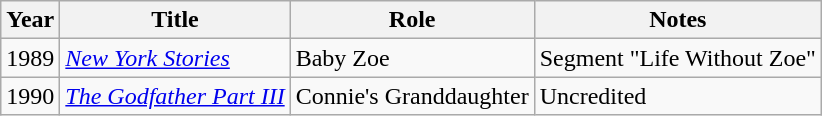<table class="wikitable">
<tr>
<th>Year</th>
<th>Title</th>
<th>Role</th>
<th>Notes</th>
</tr>
<tr>
<td>1989</td>
<td><em><a href='#'>New York Stories</a></em></td>
<td>Baby Zoe</td>
<td>Segment "Life Without Zoe"</td>
</tr>
<tr>
<td>1990</td>
<td><em><a href='#'>The Godfather Part III</a></em></td>
<td>Connie's Granddaughter</td>
<td>Uncredited</td>
</tr>
</table>
